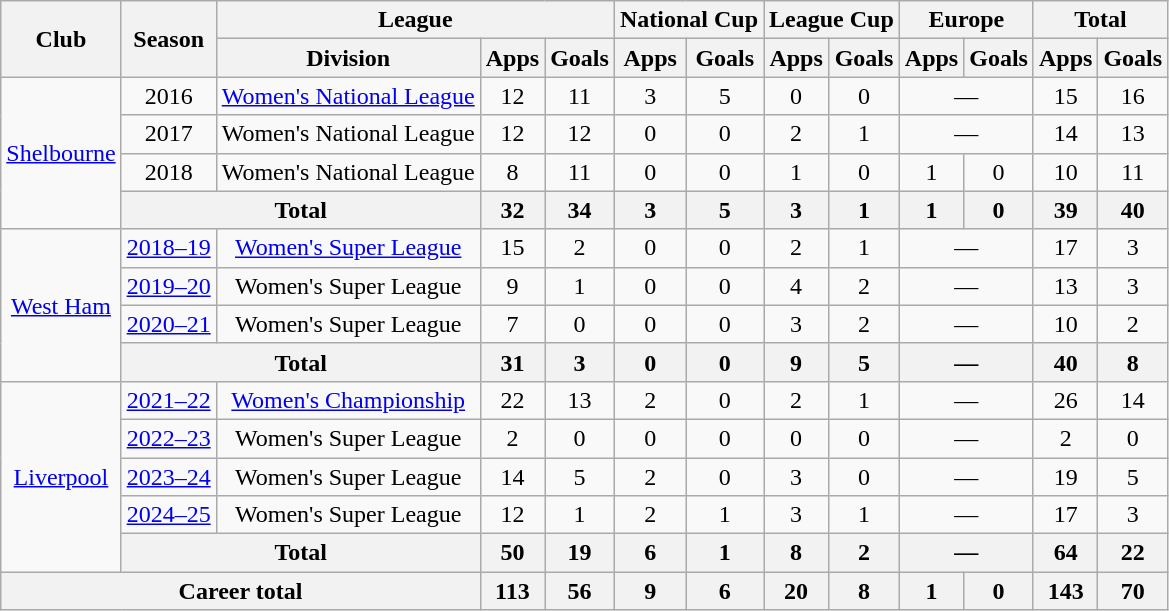<table class="wikitable" style="text-align: center">
<tr>
<th rowspan="2">Club</th>
<th rowspan="2">Season</th>
<th colspan="3">League</th>
<th colspan="2">National Cup </th>
<th colspan="2">League Cup </th>
<th colspan="2">Europe </th>
<th colspan="2">Total</th>
</tr>
<tr>
<th>Division</th>
<th>Apps</th>
<th>Goals</th>
<th>Apps</th>
<th>Goals</th>
<th>Apps</th>
<th>Goals</th>
<th>Apps</th>
<th>Goals</th>
<th>Apps</th>
<th>Goals</th>
</tr>
<tr>
<td rowspan="4"><a href='#'>Shelbourne</a></td>
<td>2016</td>
<td><a href='#'>Women's National League</a></td>
<td>12</td>
<td>11</td>
<td>3</td>
<td>5</td>
<td>0</td>
<td>0</td>
<td colspan="2">—</td>
<td>15</td>
<td>16</td>
</tr>
<tr>
<td>2017</td>
<td>Women's National League</td>
<td>12</td>
<td>12</td>
<td>0</td>
<td>0</td>
<td>2</td>
<td>1</td>
<td colspan="2">—</td>
<td>14</td>
<td>13</td>
</tr>
<tr>
<td>2018</td>
<td>Women's National League</td>
<td>8</td>
<td>11</td>
<td>0</td>
<td>0</td>
<td>1</td>
<td>0</td>
<td>1</td>
<td>0</td>
<td>10</td>
<td>11</td>
</tr>
<tr>
<th colspan="2">Total</th>
<th>32</th>
<th>34</th>
<th>3</th>
<th>5</th>
<th>3</th>
<th>1</th>
<th>1</th>
<th>0</th>
<th>39</th>
<th>40</th>
</tr>
<tr>
<td rowspan="4"><a href='#'>West Ham</a></td>
<td><a href='#'>2018–19</a></td>
<td><a href='#'>Women's Super League</a></td>
<td>15</td>
<td>2</td>
<td>0</td>
<td>0</td>
<td>2</td>
<td>1</td>
<td colspan="2">—</td>
<td>17</td>
<td>3</td>
</tr>
<tr>
<td><a href='#'>2019–20</a></td>
<td>Women's Super League</td>
<td>9</td>
<td>1</td>
<td>0</td>
<td>0</td>
<td>4</td>
<td>2</td>
<td colspan="2">—</td>
<td>13</td>
<td>3</td>
</tr>
<tr>
<td><a href='#'>2020–21</a></td>
<td>Women's Super League</td>
<td>7</td>
<td>0</td>
<td>0</td>
<td>0</td>
<td>3</td>
<td>2</td>
<td colspan="2">—</td>
<td>10</td>
<td>2</td>
</tr>
<tr>
<th colspan="2">Total</th>
<th>31</th>
<th>3</th>
<th>0</th>
<th>0</th>
<th>9</th>
<th>5</th>
<th colspan=2>—</th>
<th>40</th>
<th>8</th>
</tr>
<tr>
<td rowspan="5"><a href='#'>Liverpool</a></td>
<td><a href='#'>2021–22</a></td>
<td><a href='#'>Women's Championship</a></td>
<td>22</td>
<td>13</td>
<td>2</td>
<td>0</td>
<td>2</td>
<td>1</td>
<td colspan="2">—</td>
<td>26</td>
<td>14</td>
</tr>
<tr>
<td><a href='#'>2022–23</a></td>
<td>Women's Super League</td>
<td>2</td>
<td>0</td>
<td>0</td>
<td>0</td>
<td>0</td>
<td>0</td>
<td colspan="2">—</td>
<td>2</td>
<td>0</td>
</tr>
<tr>
<td><a href='#'>2023–24</a></td>
<td>Women's Super League</td>
<td>14</td>
<td>5</td>
<td>2</td>
<td>0</td>
<td>3</td>
<td>0</td>
<td colspan="2">—</td>
<td>19</td>
<td>5</td>
</tr>
<tr>
<td><a href='#'>2024–25</a></td>
<td>Women's Super League</td>
<td>12</td>
<td>1</td>
<td>2</td>
<td>1</td>
<td>3</td>
<td>1</td>
<td colspan="2">—</td>
<td>17</td>
<td>3</td>
</tr>
<tr>
<th colspan="2">Total</th>
<th>50</th>
<th>19</th>
<th>6</th>
<th>1</th>
<th>8</th>
<th>2</th>
<th colspan="2">—</th>
<th>64</th>
<th>22</th>
</tr>
<tr>
<th colspan="3">Career total</th>
<th>113</th>
<th>56</th>
<th>9</th>
<th>6</th>
<th>20</th>
<th>8</th>
<th>1</th>
<th>0</th>
<th>143</th>
<th>70</th>
</tr>
</table>
